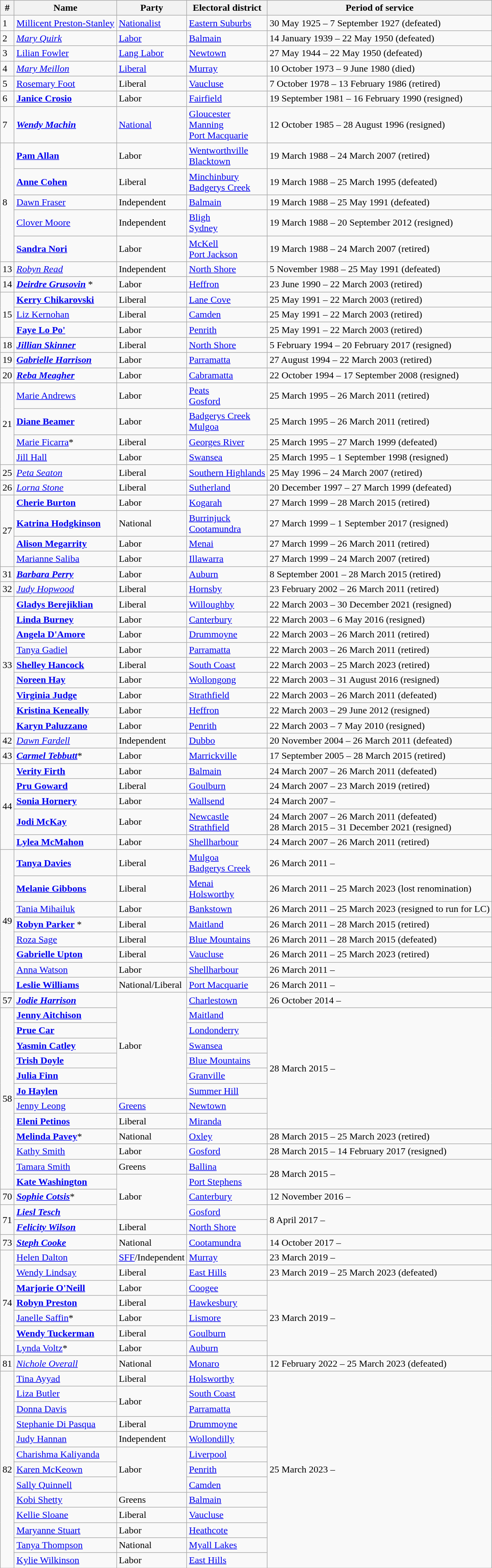<table class="wikitable">
<tr>
<th>#</th>
<th>Name</th>
<th>Party</th>
<th>Electoral district</th>
<th>Period of service</th>
</tr>
<tr>
<td>1</td>
<td><a href='#'>Millicent Preston-Stanley</a></td>
<td><a href='#'>Nationalist</a></td>
<td><a href='#'>Eastern Suburbs</a></td>
<td>30 May 1925 – 7 September 1927 (defeated)</td>
</tr>
<tr>
<td>2</td>
<td><em><a href='#'>Mary Quirk</a></em></td>
<td><a href='#'>Labor</a></td>
<td><a href='#'>Balmain</a></td>
<td>14 January 1939 – 22 May 1950 (defeated)</td>
</tr>
<tr>
<td>3</td>
<td><a href='#'>Lilian Fowler</a></td>
<td><a href='#'>Lang Labor</a></td>
<td><a href='#'>Newtown</a></td>
<td>27 May 1944 – 22 May 1950 (defeated)</td>
</tr>
<tr>
<td>4</td>
<td><em><a href='#'>Mary Meillon</a></em></td>
<td><a href='#'>Liberal</a></td>
<td><a href='#'>Murray</a></td>
<td>10 October 1973 – 9 June 1980 (died)</td>
</tr>
<tr>
<td>5</td>
<td><a href='#'>Rosemary Foot</a></td>
<td>Liberal</td>
<td><a href='#'>Vaucluse</a></td>
<td>7 October 1978 – 13 February 1986 (retired)</td>
</tr>
<tr>
<td>6</td>
<td><strong><a href='#'>Janice Crosio</a></strong></td>
<td>Labor</td>
<td><a href='#'>Fairfield</a></td>
<td>19 September 1981 – 16 February 1990 (resigned)</td>
</tr>
<tr>
<td>7</td>
<td><strong><em><a href='#'>Wendy Machin</a></em></strong></td>
<td><a href='#'>National</a></td>
<td><a href='#'>Gloucester</a><br><a href='#'>Manning</a><br><a href='#'>Port Macquarie</a></td>
<td>12 October 1985 – 28 August 1996 (resigned)</td>
</tr>
<tr>
<td rowspan=5>8</td>
<td><strong><a href='#'>Pam Allan</a></strong></td>
<td>Labor</td>
<td><a href='#'>Wentworthville</a><br><a href='#'>Blacktown</a></td>
<td>19 March 1988 – 24 March 2007 (retired)</td>
</tr>
<tr>
<td><strong><a href='#'>Anne Cohen</a></strong></td>
<td>Liberal</td>
<td><a href='#'>Minchinbury</a><br><a href='#'>Badgerys Creek</a></td>
<td>19 March 1988 – 25 March 1995 (defeated)</td>
</tr>
<tr>
<td><a href='#'>Dawn Fraser</a></td>
<td>Independent</td>
<td><a href='#'>Balmain</a></td>
<td>19 March 1988 – 25 May 1991 (defeated)</td>
</tr>
<tr>
<td><a href='#'>Clover Moore</a></td>
<td>Independent</td>
<td><a href='#'>Bligh</a><br><a href='#'>Sydney</a></td>
<td>19 March 1988 – 20 September 2012 (resigned)</td>
</tr>
<tr>
<td><strong><a href='#'>Sandra Nori</a></strong></td>
<td>Labor</td>
<td><a href='#'>McKell</a><br><a href='#'>Port Jackson</a></td>
<td>19 March 1988 – 24 March 2007 (retired)</td>
</tr>
<tr>
<td>13</td>
<td><em><a href='#'>Robyn Read</a></em></td>
<td>Independent</td>
<td><a href='#'>North Shore</a></td>
<td>5 November 1988 – 25 May 1991 (defeated)</td>
</tr>
<tr>
<td>14</td>
<td><strong><em><a href='#'>Deirdre Grusovin</a></em></strong> *</td>
<td>Labor</td>
<td><a href='#'>Heffron</a></td>
<td>23 June 1990 – 22 March 2003 (retired)</td>
</tr>
<tr>
<td rowspan=3>15</td>
<td><strong><a href='#'>Kerry Chikarovski</a></strong></td>
<td>Liberal</td>
<td><a href='#'>Lane Cove</a></td>
<td>25 May 1991 – 22 March 2003 (retired)</td>
</tr>
<tr>
<td><a href='#'>Liz Kernohan</a></td>
<td>Liberal</td>
<td><a href='#'>Camden</a></td>
<td>25 May 1991 – 22 March 2003 (retired)</td>
</tr>
<tr>
<td><strong><a href='#'>Faye Lo Po'</a></strong></td>
<td>Labor</td>
<td><a href='#'>Penrith</a></td>
<td>25 May 1991 – 22 March 2003 (retired)</td>
</tr>
<tr>
<td>18</td>
<td><strong><em><a href='#'>Jillian Skinner</a></em></strong></td>
<td>Liberal</td>
<td><a href='#'>North Shore</a></td>
<td>5 February 1994 – 20 February 2017 (resigned)</td>
</tr>
<tr>
<td>19</td>
<td><strong><em><a href='#'>Gabrielle Harrison</a></em></strong></td>
<td>Labor</td>
<td><a href='#'>Parramatta</a></td>
<td>27 August 1994 – 22 March 2003 (retired)</td>
</tr>
<tr>
<td>20</td>
<td><strong><em><a href='#'>Reba Meagher</a></em></strong></td>
<td>Labor</td>
<td><a href='#'>Cabramatta</a></td>
<td>22 October 1994 – 17 September 2008 (resigned)</td>
</tr>
<tr>
<td rowspan=4>21</td>
<td><a href='#'>Marie Andrews</a></td>
<td>Labor</td>
<td><a href='#'>Peats</a><br><a href='#'>Gosford</a></td>
<td>25 March 1995 – 26 March 2011 (retired)</td>
</tr>
<tr>
<td><strong><a href='#'>Diane Beamer</a></strong></td>
<td>Labor</td>
<td><a href='#'>Badgerys Creek</a><br><a href='#'>Mulgoa</a></td>
<td>25 March 1995 – 26 March 2011 (retired)</td>
</tr>
<tr>
<td><a href='#'>Marie Ficarra</a>*</td>
<td>Liberal</td>
<td><a href='#'>Georges River</a></td>
<td>25 March 1995 – 27 March 1999 (defeated)</td>
</tr>
<tr>
<td><a href='#'>Jill Hall</a></td>
<td>Labor</td>
<td><a href='#'>Swansea</a></td>
<td>25 March 1995 – 1 September 1998 (resigned)</td>
</tr>
<tr>
<td>25</td>
<td><em><a href='#'>Peta Seaton</a></em></td>
<td>Liberal</td>
<td><a href='#'>Southern Highlands</a></td>
<td>25 May 1996 – 24 March 2007 (retired)</td>
</tr>
<tr>
<td>26</td>
<td><em><a href='#'>Lorna Stone</a></em></td>
<td>Liberal</td>
<td><a href='#'>Sutherland</a></td>
<td>20 December 1997 – 27 March 1999 (defeated)</td>
</tr>
<tr>
<td rowspan=4>27</td>
<td><strong><a href='#'>Cherie Burton</a></strong></td>
<td>Labor</td>
<td><a href='#'>Kogarah</a></td>
<td>27 March 1999 – 28 March 2015 (retired)</td>
</tr>
<tr>
<td><strong><a href='#'>Katrina Hodgkinson</a></strong></td>
<td>National</td>
<td><a href='#'>Burrinjuck</a> <br> <a href='#'>Cootamundra</a></td>
<td>27 March 1999 – 1 September 2017 (resigned)</td>
</tr>
<tr>
<td><strong><a href='#'>Alison Megarrity</a></strong></td>
<td>Labor</td>
<td><a href='#'>Menai</a></td>
<td>27 March 1999 – 26 March 2011 (retired)</td>
</tr>
<tr>
<td><a href='#'>Marianne Saliba</a></td>
<td>Labor</td>
<td><a href='#'>Illawarra</a></td>
<td>27 March 1999 – 24 March 2007 (retired)</td>
</tr>
<tr>
<td>31</td>
<td><strong><em><a href='#'>Barbara Perry</a></em></strong></td>
<td>Labor</td>
<td><a href='#'>Auburn</a></td>
<td>8 September 2001 – 28 March 2015 (retired)</td>
</tr>
<tr>
<td>32</td>
<td><em><a href='#'>Judy Hopwood</a></em></td>
<td>Liberal</td>
<td><a href='#'>Hornsby</a></td>
<td>23 February 2002 – 26 March 2011 (retired)</td>
</tr>
<tr>
<td rowspan=9>33</td>
<td><strong><a href='#'>Gladys Berejiklian</a></strong></td>
<td>Liberal</td>
<td><a href='#'>Willoughby</a></td>
<td>22 March 2003 – 30 December 2021 (resigned)</td>
</tr>
<tr>
<td><strong><a href='#'>Linda Burney</a></strong></td>
<td>Labor</td>
<td><a href='#'>Canterbury</a></td>
<td>22 March 2003 – 6 May 2016 (resigned)</td>
</tr>
<tr>
<td><strong><a href='#'>Angela D'Amore</a></strong></td>
<td>Labor</td>
<td><a href='#'>Drummoyne</a></td>
<td>22 March 2003 – 26 March 2011 (retired)</td>
</tr>
<tr>
<td><a href='#'>Tanya Gadiel</a></td>
<td>Labor</td>
<td><a href='#'>Parramatta</a></td>
<td>22 March 2003 – 26 March 2011 (retired)</td>
</tr>
<tr>
<td><strong><a href='#'>Shelley Hancock</a></strong></td>
<td>Liberal</td>
<td><a href='#'>South Coast</a></td>
<td>22 March 2003 – 25 March 2023 (retired)</td>
</tr>
<tr>
<td><strong><a href='#'>Noreen Hay</a></strong></td>
<td>Labor</td>
<td><a href='#'>Wollongong</a></td>
<td>22 March 2003 – 31 August 2016 (resigned)</td>
</tr>
<tr>
<td><strong><a href='#'>Virginia Judge</a></strong></td>
<td>Labor</td>
<td><a href='#'>Strathfield</a></td>
<td>22 March 2003 – 26 March 2011 (defeated)</td>
</tr>
<tr>
<td><strong><a href='#'>Kristina Keneally</a></strong></td>
<td>Labor</td>
<td><a href='#'>Heffron</a></td>
<td>22 March 2003 – 29 June 2012 (resigned)</td>
</tr>
<tr>
<td><strong><a href='#'>Karyn Paluzzano</a></strong></td>
<td>Labor</td>
<td><a href='#'>Penrith</a></td>
<td>22 March 2003 – 7 May 2010 (resigned)</td>
</tr>
<tr>
<td>42</td>
<td><em><a href='#'>Dawn Fardell</a></em></td>
<td>Independent</td>
<td><a href='#'>Dubbo</a></td>
<td>20 November 2004 – 26 March 2011 (defeated)</td>
</tr>
<tr>
<td>43</td>
<td><strong><em><a href='#'>Carmel Tebbutt</a></em></strong>*</td>
<td>Labor</td>
<td><a href='#'>Marrickville</a></td>
<td>17 September 2005 – 28 March 2015 (retired)</td>
</tr>
<tr>
<td rowspan=5>44</td>
<td><strong><a href='#'>Verity Firth</a></strong></td>
<td>Labor</td>
<td><a href='#'>Balmain</a></td>
<td>24 March 2007 – 26 March 2011 (defeated)</td>
</tr>
<tr>
<td><strong><a href='#'>Pru Goward</a></strong></td>
<td>Liberal</td>
<td><a href='#'>Goulburn</a></td>
<td>24 March 2007 – 23 March 2019 (retired)</td>
</tr>
<tr>
<td><strong><a href='#'>Sonia Hornery</a></strong></td>
<td>Labor</td>
<td><a href='#'>Wallsend</a></td>
<td>24 March 2007 –</td>
</tr>
<tr>
<td><strong><a href='#'>Jodi McKay</a></strong></td>
<td>Labor</td>
<td><a href='#'>Newcastle</a> <br> <a href='#'>Strathfield</a></td>
<td>24 March 2007 – 26 March 2011 (defeated) <br> 28 March 2015 – 31 December 2021 (resigned)</td>
</tr>
<tr>
<td><strong><a href='#'>Lylea McMahon</a></strong></td>
<td>Labor</td>
<td><a href='#'>Shellharbour</a></td>
<td>24 March 2007 – 26 March 2011 (retired)</td>
</tr>
<tr>
<td rowspan=8>49</td>
<td><strong><a href='#'>Tanya Davies</a></strong></td>
<td>Liberal</td>
<td><a href='#'>Mulgoa</a><br><a href='#'>Badgerys Creek</a></td>
<td>26 March 2011 –</td>
</tr>
<tr>
<td><strong><a href='#'>Melanie Gibbons</a></strong></td>
<td>Liberal</td>
<td><a href='#'>Menai</a> <br> <a href='#'>Holsworthy</a></td>
<td>26 March 2011 – 25 March 2023 (lost renomination)</td>
</tr>
<tr>
<td><a href='#'>Tania Mihailuk</a></td>
<td>Labor</td>
<td><a href='#'>Bankstown</a></td>
<td>26 March 2011 – 25 March 2023 (resigned to run for LC)</td>
</tr>
<tr>
<td><strong><a href='#'>Robyn Parker</a></strong> *</td>
<td>Liberal</td>
<td><a href='#'>Maitland</a></td>
<td>26 March 2011 – 28 March 2015 (retired)</td>
</tr>
<tr>
<td><a href='#'>Roza Sage</a></td>
<td>Liberal</td>
<td><a href='#'>Blue Mountains</a></td>
<td>26 March 2011 – 28 March 2015 (defeated)</td>
</tr>
<tr>
<td><strong><a href='#'>Gabrielle Upton</a></strong></td>
<td>Liberal</td>
<td><a href='#'>Vaucluse</a></td>
<td>26 March 2011 – 25 March 2023 (retired)</td>
</tr>
<tr>
<td><a href='#'>Anna Watson</a></td>
<td>Labor</td>
<td><a href='#'>Shellharbour</a></td>
<td>26 March 2011 –</td>
</tr>
<tr>
<td><strong><a href='#'>Leslie Williams</a></strong></td>
<td>National/Liberal</td>
<td><a href='#'>Port Macquarie</a></td>
<td>26 March 2011 –</td>
</tr>
<tr>
<td>57</td>
<td><strong><em><a href='#'>Jodie Harrison</a></em></strong></td>
<td rowspan=7>Labor</td>
<td><a href='#'>Charlestown</a></td>
<td>26 October 2014 –</td>
</tr>
<tr>
<td rowspan=12>58</td>
<td><strong><a href='#'>Jenny Aitchison</a></strong></td>
<td><a href='#'>Maitland</a></td>
<td rowspan=8>28 March 2015 –</td>
</tr>
<tr>
<td><strong><a href='#'>Prue Car</a></strong></td>
<td><a href='#'>Londonderry</a></td>
</tr>
<tr>
<td><strong><a href='#'>Yasmin Catley</a></strong></td>
<td><a href='#'>Swansea</a></td>
</tr>
<tr>
<td><strong><a href='#'>Trish Doyle</a></strong></td>
<td><a href='#'>Blue Mountains</a></td>
</tr>
<tr>
<td><strong><a href='#'>Julia Finn</a></strong></td>
<td><a href='#'>Granville</a></td>
</tr>
<tr>
<td><strong><a href='#'>Jo Haylen</a></strong></td>
<td><a href='#'>Summer Hill</a></td>
</tr>
<tr>
<td><a href='#'>Jenny Leong</a></td>
<td><a href='#'>Greens</a></td>
<td><a href='#'>Newtown</a></td>
</tr>
<tr>
<td><strong><a href='#'>Eleni Petinos</a></strong></td>
<td>Liberal</td>
<td><a href='#'>Miranda</a></td>
</tr>
<tr>
<td><strong><a href='#'>Melinda Pavey</a></strong>*</td>
<td>National</td>
<td><a href='#'>Oxley</a></td>
<td>28 March 2015 – 25 March 2023 (retired)</td>
</tr>
<tr>
<td><a href='#'>Kathy Smith</a></td>
<td>Labor</td>
<td><a href='#'>Gosford</a></td>
<td>28 March 2015 – 14 February 2017 (resigned)</td>
</tr>
<tr>
<td><a href='#'>Tamara Smith</a></td>
<td>Greens</td>
<td><a href='#'>Ballina</a></td>
<td rowspan=2>28 March 2015 –</td>
</tr>
<tr>
<td><strong><a href='#'>Kate Washington</a></strong></td>
<td rowspan=3>Labor</td>
<td><a href='#'>Port Stephens</a></td>
</tr>
<tr>
<td>70</td>
<td><strong><em><a href='#'>Sophie Cotsis</a></em></strong>*</td>
<td><a href='#'>Canterbury</a></td>
<td>12 November 2016 –</td>
</tr>
<tr>
<td rowspan=2>71</td>
<td><strong><em><a href='#'>Liesl Tesch</a></em></strong></td>
<td><a href='#'>Gosford</a></td>
<td rowspan=2>8 April 2017 –</td>
</tr>
<tr>
<td><strong><em><a href='#'>Felicity Wilson</a></em></strong></td>
<td>Liberal</td>
<td><a href='#'>North Shore</a></td>
</tr>
<tr>
<td>73</td>
<td><strong><em><a href='#'>Steph Cooke</a></em></strong></td>
<td>National</td>
<td><a href='#'>Cootamundra</a></td>
<td>14 October 2017 –</td>
</tr>
<tr>
<td rowspan=7>74</td>
<td><a href='#'>Helen Dalton</a></td>
<td><a href='#'>SFF</a>/Independent</td>
<td><a href='#'>Murray</a></td>
<td>23 March 2019 –</td>
</tr>
<tr>
<td><a href='#'>Wendy Lindsay</a></td>
<td>Liberal</td>
<td><a href='#'>East Hills</a></td>
<td>23 March 2019 – 25 March 2023 (defeated)</td>
</tr>
<tr>
<td><strong><a href='#'>Marjorie O'Neill</a></strong></td>
<td>Labor</td>
<td><a href='#'>Coogee</a></td>
<td rowspan=5>23 March 2019 –</td>
</tr>
<tr>
<td><strong><a href='#'>Robyn Preston</a></strong></td>
<td>Liberal</td>
<td><a href='#'>Hawkesbury</a></td>
</tr>
<tr>
<td><a href='#'>Janelle Saffin</a>*</td>
<td>Labor</td>
<td><a href='#'>Lismore</a></td>
</tr>
<tr>
<td><strong><a href='#'>Wendy Tuckerman</a></strong></td>
<td>Liberal</td>
<td><a href='#'>Goulburn</a></td>
</tr>
<tr>
<td><a href='#'>Lynda Voltz</a>*</td>
<td>Labor</td>
<td><a href='#'>Auburn</a></td>
</tr>
<tr>
<td>81</td>
<td><em><a href='#'>Nichole Overall</a></em></td>
<td>National</td>
<td><a href='#'>Monaro</a></td>
<td>12 February 2022 – 25 March 2023 (defeated)</td>
</tr>
<tr>
<td rowspan=13>82</td>
<td><a href='#'>Tina Ayyad</a></td>
<td>Liberal</td>
<td><a href='#'>Holsworthy</a></td>
<td rowspan=13>25 March 2023 –</td>
</tr>
<tr>
<td><a href='#'>Liza Butler</a></td>
<td rowspan=2>Labor</td>
<td><a href='#'>South Coast</a></td>
</tr>
<tr>
<td><a href='#'>Donna Davis</a></td>
<td><a href='#'>Parramatta</a></td>
</tr>
<tr>
<td><a href='#'>Stephanie Di Pasqua</a></td>
<td>Liberal</td>
<td><a href='#'>Drummoyne</a></td>
</tr>
<tr>
<td><a href='#'>Judy Hannan</a></td>
<td>Independent</td>
<td><a href='#'>Wollondilly</a></td>
</tr>
<tr>
<td><a href='#'>Charishma Kaliyanda</a></td>
<td rowspan=3>Labor</td>
<td><a href='#'>Liverpool</a></td>
</tr>
<tr>
<td><a href='#'>Karen McKeown</a></td>
<td><a href='#'>Penrith</a></td>
</tr>
<tr>
<td><a href='#'>Sally Quinnell</a></td>
<td><a href='#'>Camden</a></td>
</tr>
<tr>
<td><a href='#'>Kobi Shetty</a></td>
<td>Greens</td>
<td><a href='#'>Balmain</a></td>
</tr>
<tr>
<td><a href='#'>Kellie Sloane</a></td>
<td>Liberal</td>
<td><a href='#'>Vaucluse</a></td>
</tr>
<tr>
<td><a href='#'>Maryanne Stuart</a></td>
<td>Labor</td>
<td><a href='#'>Heathcote</a></td>
</tr>
<tr>
<td><a href='#'>Tanya Thompson</a></td>
<td>National</td>
<td><a href='#'>Myall Lakes</a></td>
</tr>
<tr>
<td><a href='#'>Kylie Wilkinson</a></td>
<td>Labor</td>
<td><a href='#'>East Hills</a></td>
</tr>
</table>
